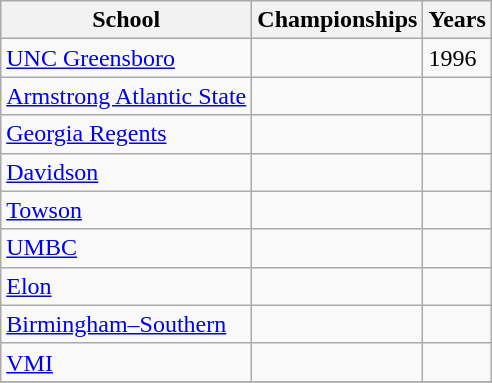<table class="wikitable">
<tr>
<th>School</th>
<th>Championships</th>
<th>Years</th>
</tr>
<tr>
<td><a href='#'>UNC Greensboro</a></td>
<td></td>
<td>1996</td>
</tr>
<tr>
<td><a href='#'>Armstrong Atlantic State</a></td>
<td></td>
<td></td>
</tr>
<tr>
<td><a href='#'>Georgia Regents</a></td>
<td></td>
<td></td>
</tr>
<tr>
<td><a href='#'>Davidson</a></td>
<td></td>
<td></td>
</tr>
<tr>
<td><a href='#'>Towson</a></td>
<td></td>
<td></td>
</tr>
<tr>
<td><a href='#'>UMBC</a></td>
<td></td>
<td></td>
</tr>
<tr>
<td><a href='#'>Elon</a></td>
<td></td>
<td></td>
</tr>
<tr>
<td><a href='#'>Birmingham–Southern</a></td>
<td></td>
<td></td>
</tr>
<tr>
<td><a href='#'>VMI</a></td>
<td></td>
<td></td>
</tr>
<tr>
</tr>
</table>
